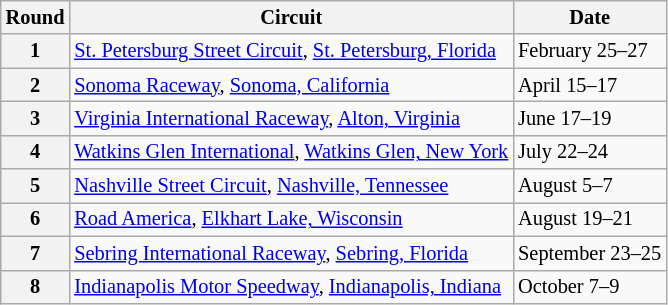<table class="wikitable" style="font-size:85%;">
<tr>
<th>Round</th>
<th>Circuit</th>
<th>Date</th>
</tr>
<tr>
<th>1</th>
<td> <a href='#'>St. Petersburg Street Circuit</a>, <a href='#'>St. Petersburg, Florida</a></td>
<td>February 25–27</td>
</tr>
<tr>
<th>2</th>
<td> <a href='#'>Sonoma Raceway</a>, <a href='#'>Sonoma, California</a></td>
<td>April 15–17</td>
</tr>
<tr>
<th>3</th>
<td> <a href='#'>Virginia International Raceway</a>, <a href='#'>Alton, Virginia</a></td>
<td>June 17–19</td>
</tr>
<tr>
<th>4</th>
<td> <a href='#'>Watkins Glen International</a>, <a href='#'>Watkins Glen, New York</a></td>
<td>July 22–24</td>
</tr>
<tr>
<th>5</th>
<td> <a href='#'>Nashville Street Circuit</a>, <a href='#'>Nashville, Tennessee</a></td>
<td>August 5–7</td>
</tr>
<tr>
<th>6</th>
<td> <a href='#'>Road America</a>, <a href='#'>Elkhart Lake, Wisconsin</a></td>
<td>August 19–21</td>
</tr>
<tr>
<th>7</th>
<td> <a href='#'>Sebring International Raceway</a>, <a href='#'>Sebring, Florida</a></td>
<td>September 23–25</td>
</tr>
<tr>
<th>8</th>
<td> <a href='#'>Indianapolis Motor Speedway</a>, <a href='#'>Indianapolis, Indiana</a></td>
<td>October 7–9</td>
</tr>
</table>
